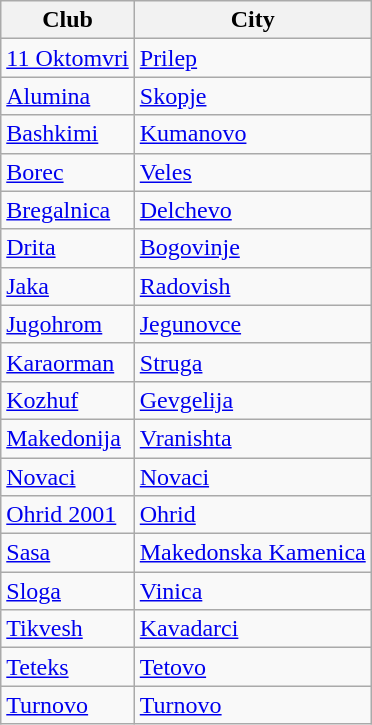<table class="wikitable">
<tr>
<th>Club</th>
<th>City</th>
</tr>
<tr>
<td><a href='#'>11 Oktomvri</a></td>
<td><a href='#'>Prilep</a></td>
</tr>
<tr>
<td><a href='#'>Alumina</a></td>
<td><a href='#'>Skopje</a></td>
</tr>
<tr>
<td><a href='#'>Bashkimi</a></td>
<td><a href='#'>Kumanovo</a></td>
</tr>
<tr>
<td><a href='#'>Borec</a></td>
<td><a href='#'>Veles</a></td>
</tr>
<tr>
<td><a href='#'>Bregalnica</a></td>
<td><a href='#'>Delchevo</a></td>
</tr>
<tr>
<td><a href='#'>Drita</a></td>
<td><a href='#'>Bogovinje</a></td>
</tr>
<tr>
<td><a href='#'>Jaka</a></td>
<td><a href='#'>Radovish</a></td>
</tr>
<tr>
<td><a href='#'>Jugohrom</a></td>
<td><a href='#'>Jegunovce</a></td>
</tr>
<tr>
<td><a href='#'>Karaorman</a></td>
<td><a href='#'>Struga</a></td>
</tr>
<tr>
<td><a href='#'>Kozhuf</a></td>
<td><a href='#'>Gevgelija</a></td>
</tr>
<tr>
<td><a href='#'>Makedonija</a></td>
<td><a href='#'>Vranishta</a></td>
</tr>
<tr>
<td><a href='#'>Novaci</a></td>
<td><a href='#'>Novaci</a></td>
</tr>
<tr>
<td><a href='#'>Ohrid 2001</a></td>
<td><a href='#'>Ohrid</a></td>
</tr>
<tr>
<td><a href='#'>Sasa</a></td>
<td><a href='#'>Makedonska Kamenica</a></td>
</tr>
<tr>
<td><a href='#'>Sloga</a></td>
<td><a href='#'>Vinica</a></td>
</tr>
<tr>
<td><a href='#'>Tikvesh</a></td>
<td><a href='#'>Kavadarci</a></td>
</tr>
<tr>
<td><a href='#'>Teteks</a></td>
<td><a href='#'>Tetovo</a></td>
</tr>
<tr>
<td><a href='#'>Turnovo</a></td>
<td><a href='#'>Turnovo</a></td>
</tr>
</table>
